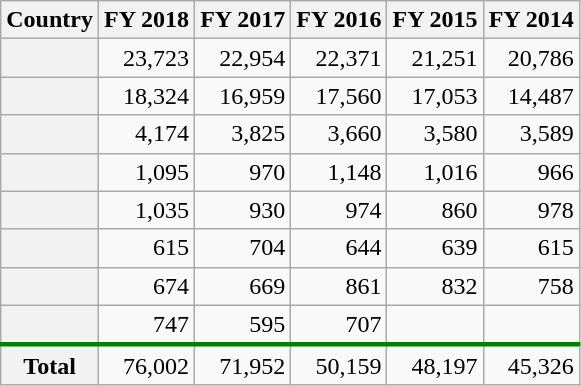<table class="wikitable collapsible" style="text-align: right">
<tr>
<th scope="col">Country</th>
<th scope="col">FY 2018</th>
<th scope="col">FY 2017</th>
<th scope="col">FY 2016</th>
<th scope="col">FY 2015</th>
<th scope="col">FY 2014</th>
</tr>
<tr>
<th scope="row" style="text-align: left;"></th>
<td>23,723</td>
<td>22,954</td>
<td>22,371</td>
<td>21,251</td>
<td>20,786</td>
</tr>
<tr>
<th scope="row" style="text-align: left;"></th>
<td>18,324</td>
<td>16,959</td>
<td>17,560</td>
<td>17,053</td>
<td>14,487</td>
</tr>
<tr>
<th scope="row" style="text-align: left;"></th>
<td>4,174</td>
<td>3,825</td>
<td>3,660</td>
<td>3,580</td>
<td>3,589</td>
</tr>
<tr>
<th scope="row" style="text-align: left;"></th>
<td>1,095</td>
<td>970</td>
<td>1,148</td>
<td>1,016</td>
<td>966</td>
</tr>
<tr>
<th scope="row" style="text-align: left;"></th>
<td>1,035</td>
<td>930</td>
<td>974</td>
<td>860</td>
<td>978</td>
</tr>
<tr>
<th scope="row" style="text-align: left;"></th>
<td>615</td>
<td>704</td>
<td>644</td>
<td>639</td>
<td>615</td>
</tr>
<tr>
<th scope="row" style="text-align: left;"></th>
<td>674</td>
<td>669</td>
<td>861</td>
<td>832</td>
<td>758</td>
</tr>
<tr>
<th scope="row" style="text-align: left;"></th>
<td>747</td>
<td>595</td>
<td>707</td>
<td></td>
<td></td>
</tr>
<tr style="border-top:3px solid green">
<th scope="row">Total</th>
<td>76,002</td>
<td>71,952</td>
<td>50,159</td>
<td>48,197</td>
<td>45,326</td>
</tr>
</table>
